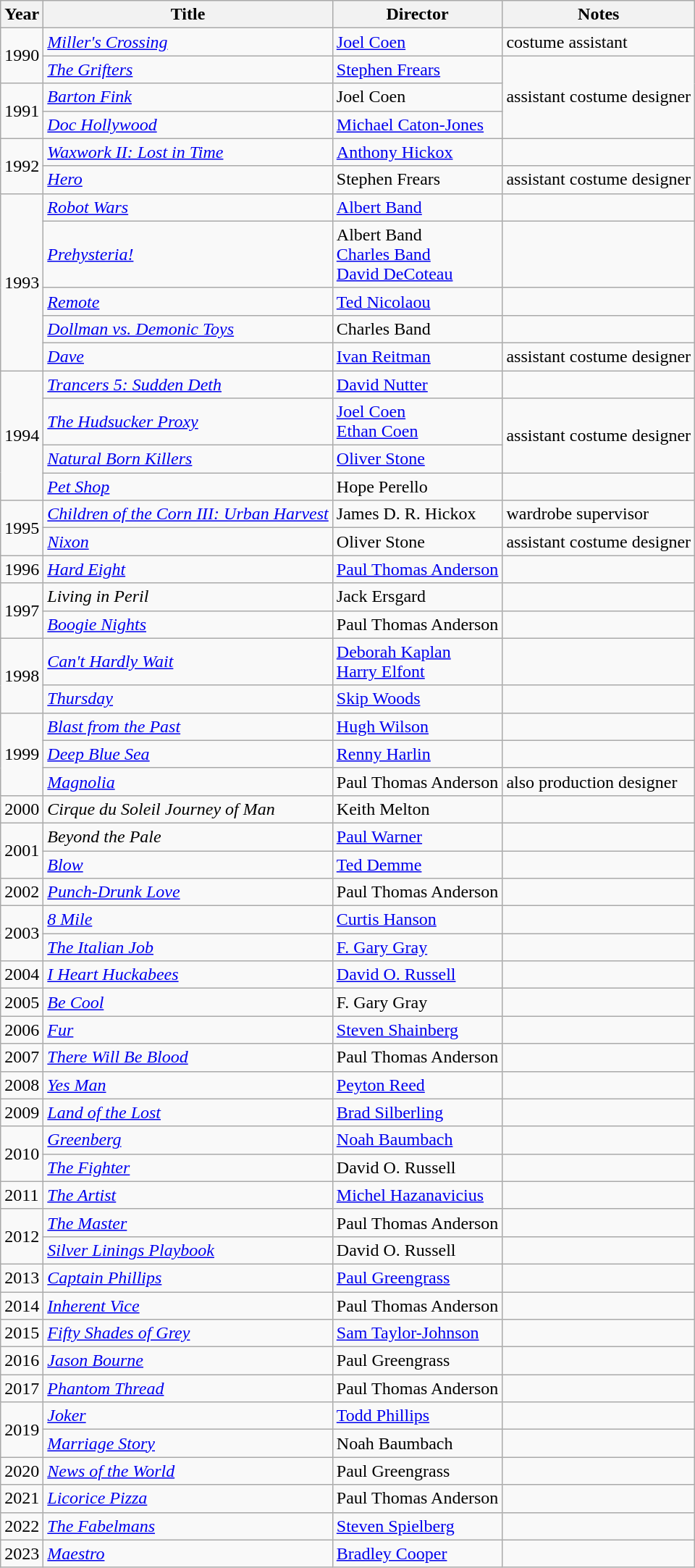<table class="wikitable sortable">
<tr>
<th>Year</th>
<th>Title</th>
<th>Director</th>
<th class="unsortable">Notes</th>
</tr>
<tr>
<td rowspan="2">1990</td>
<td><em><a href='#'>Miller's Crossing</a></em></td>
<td><a href='#'>Joel Coen</a></td>
<td>costume assistant</td>
</tr>
<tr>
<td><em><a href='#'>The Grifters</a></em></td>
<td><a href='#'>Stephen Frears</a></td>
<td rowspan="3">assistant costume designer</td>
</tr>
<tr>
<td rowspan="2">1991</td>
<td><em><a href='#'>Barton Fink</a></em></td>
<td>Joel Coen</td>
</tr>
<tr>
<td><em><a href='#'>Doc Hollywood</a></em></td>
<td><a href='#'>Michael Caton-Jones</a></td>
</tr>
<tr>
<td rowspan="2">1992</td>
<td><em><a href='#'>Waxwork II: Lost in Time</a></em></td>
<td><a href='#'>Anthony Hickox</a></td>
<td></td>
</tr>
<tr>
<td><em><a href='#'>Hero</a></em></td>
<td>Stephen Frears</td>
<td>assistant costume designer</td>
</tr>
<tr>
<td rowspan="5">1993</td>
<td><em><a href='#'>Robot Wars</a></em></td>
<td><a href='#'>Albert Band</a></td>
<td></td>
</tr>
<tr>
<td><em><a href='#'>Prehysteria!</a></em></td>
<td>Albert Band<br><a href='#'>Charles Band</a><br><a href='#'>David DeCoteau</a></td>
<td></td>
</tr>
<tr>
<td><em><a href='#'>Remote</a></em></td>
<td><a href='#'>Ted Nicolaou</a></td>
<td></td>
</tr>
<tr>
<td><em><a href='#'>Dollman vs. Demonic Toys</a></em></td>
<td>Charles Band</td>
<td></td>
</tr>
<tr>
<td><em><a href='#'>Dave</a></em></td>
<td><a href='#'>Ivan Reitman</a></td>
<td>assistant costume designer</td>
</tr>
<tr>
<td rowspan="4">1994</td>
<td><em><a href='#'>Trancers 5: Sudden Deth</a></em></td>
<td><a href='#'>David Nutter</a></td>
<td></td>
</tr>
<tr>
<td><em><a href='#'>The Hudsucker Proxy</a></em></td>
<td><a href='#'>Joel Coen <br>Ethan Coen</a></td>
<td rowspan="2">assistant costume designer</td>
</tr>
<tr>
<td><em><a href='#'>Natural Born Killers</a></em></td>
<td><a href='#'>Oliver Stone</a></td>
</tr>
<tr>
<td><em><a href='#'>Pet Shop</a></em></td>
<td>Hope Perello</td>
<td></td>
</tr>
<tr>
<td rowspan="2">1995</td>
<td><em><a href='#'>Children of the Corn III: Urban Harvest</a></em></td>
<td>James D. R. Hickox</td>
<td>wardrobe supervisor</td>
</tr>
<tr>
<td><em><a href='#'>Nixon</a></em></td>
<td>Oliver Stone</td>
<td>assistant costume designer</td>
</tr>
<tr>
<td>1996</td>
<td><em><a href='#'>Hard Eight</a></em></td>
<td><a href='#'>Paul Thomas Anderson</a></td>
<td></td>
</tr>
<tr>
<td rowspan="2">1997</td>
<td><em>Living in Peril</em></td>
<td>Jack Ersgard</td>
<td></td>
</tr>
<tr>
<td><em><a href='#'>Boogie Nights</a></em></td>
<td>Paul Thomas Anderson</td>
<td></td>
</tr>
<tr>
<td rowspan="2">1998</td>
<td><em><a href='#'>Can't Hardly Wait</a></em></td>
<td><a href='#'>Deborah Kaplan</a><br><a href='#'>Harry Elfont</a></td>
<td></td>
</tr>
<tr>
<td><em><a href='#'>Thursday</a></em></td>
<td><a href='#'>Skip Woods</a></td>
<td></td>
</tr>
<tr>
<td rowspan="3">1999</td>
<td><em><a href='#'>Blast from the Past</a></em></td>
<td><a href='#'>Hugh Wilson</a></td>
<td></td>
</tr>
<tr>
<td><em><a href='#'>Deep Blue Sea</a></em></td>
<td><a href='#'>Renny Harlin</a></td>
<td></td>
</tr>
<tr>
<td><em><a href='#'>Magnolia</a></em></td>
<td>Paul Thomas Anderson</td>
<td>also production designer</td>
</tr>
<tr>
<td>2000</td>
<td><em>Cirque du Soleil Journey of Man</em></td>
<td>Keith Melton</td>
<td></td>
</tr>
<tr>
<td rowspan="2">2001</td>
<td><em>Beyond the Pale</em></td>
<td><a href='#'>Paul Warner</a></td>
<td></td>
</tr>
<tr>
<td><em><a href='#'>Blow</a></em></td>
<td><a href='#'>Ted Demme</a></td>
<td></td>
</tr>
<tr>
<td>2002</td>
<td><em><a href='#'>Punch-Drunk Love</a></em></td>
<td>Paul Thomas Anderson</td>
<td></td>
</tr>
<tr>
<td rowspan="2">2003</td>
<td><em><a href='#'>8 Mile</a></em></td>
<td><a href='#'>Curtis Hanson</a></td>
<td></td>
</tr>
<tr>
<td><em><a href='#'>The Italian Job</a></em></td>
<td><a href='#'>F. Gary Gray</a></td>
<td></td>
</tr>
<tr>
<td>2004</td>
<td><em><a href='#'>I Heart Huckabees</a></em></td>
<td><a href='#'>David O. Russell</a></td>
<td></td>
</tr>
<tr>
<td>2005</td>
<td><em><a href='#'>Be Cool</a></em></td>
<td>F. Gary Gray</td>
<td></td>
</tr>
<tr>
<td>2006</td>
<td><em><a href='#'>Fur</a></em></td>
<td><a href='#'>Steven Shainberg</a></td>
<td></td>
</tr>
<tr>
<td>2007</td>
<td><em><a href='#'>There Will Be Blood</a></em></td>
<td>Paul Thomas Anderson</td>
<td></td>
</tr>
<tr>
<td>2008</td>
<td><em><a href='#'>Yes Man</a></em></td>
<td><a href='#'>Peyton Reed</a></td>
<td></td>
</tr>
<tr>
<td>2009</td>
<td><em><a href='#'>Land of the Lost</a></em></td>
<td><a href='#'>Brad Silberling</a></td>
<td></td>
</tr>
<tr>
<td rowspan="2">2010</td>
<td><em><a href='#'>Greenberg</a></em></td>
<td><a href='#'>Noah Baumbach</a></td>
<td></td>
</tr>
<tr>
<td><em><a href='#'>The Fighter</a></em></td>
<td>David O. Russell</td>
<td></td>
</tr>
<tr>
<td>2011</td>
<td><em><a href='#'>The Artist</a></em></td>
<td><a href='#'>Michel Hazanavicius</a></td>
<td></td>
</tr>
<tr>
<td rowspan="2">2012</td>
<td><em><a href='#'>The Master</a></em></td>
<td>Paul Thomas Anderson</td>
<td></td>
</tr>
<tr>
<td><em><a href='#'>Silver Linings Playbook</a></em></td>
<td>David O. Russell</td>
<td></td>
</tr>
<tr>
<td>2013</td>
<td><em><a href='#'>Captain Phillips</a></em></td>
<td><a href='#'>Paul Greengrass</a></td>
<td></td>
</tr>
<tr>
<td>2014</td>
<td><em><a href='#'>Inherent Vice</a></em></td>
<td>Paul Thomas Anderson</td>
<td></td>
</tr>
<tr>
<td>2015</td>
<td><em><a href='#'>Fifty Shades of Grey</a></em></td>
<td><a href='#'>Sam Taylor-Johnson</a></td>
<td></td>
</tr>
<tr>
<td>2016</td>
<td><em><a href='#'>Jason Bourne</a></em></td>
<td>Paul Greengrass</td>
<td></td>
</tr>
<tr>
<td>2017</td>
<td><em><a href='#'>Phantom Thread</a></em></td>
<td>Paul Thomas Anderson</td>
<td></td>
</tr>
<tr>
<td rowspan="2">2019</td>
<td><em><a href='#'>Joker</a></em></td>
<td><a href='#'>Todd Phillips</a></td>
<td></td>
</tr>
<tr>
<td><em><a href='#'>Marriage Story</a></em></td>
<td>Noah Baumbach</td>
<td></td>
</tr>
<tr>
<td>2020</td>
<td><em><a href='#'>News of the World</a></em></td>
<td>Paul Greengrass</td>
<td></td>
</tr>
<tr>
<td>2021</td>
<td><em><a href='#'>Licorice Pizza</a></em></td>
<td>Paul Thomas Anderson</td>
<td></td>
</tr>
<tr>
<td>2022</td>
<td><em><a href='#'>The Fabelmans</a></em></td>
<td><a href='#'>Steven Spielberg</a></td>
<td></td>
</tr>
<tr>
<td>2023</td>
<td><em><a href='#'>Maestro</a></em></td>
<td><a href='#'>Bradley Cooper</a></td>
<td></td>
</tr>
</table>
